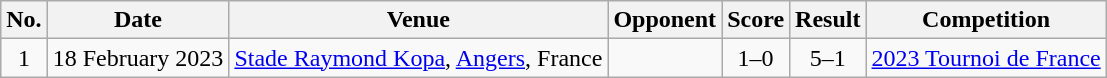<table class="wikitable sortable">
<tr>
<th scope="col">No.</th>
<th scope="col">Date</th>
<th scope="col">Venue</th>
<th scope="col">Opponent</th>
<th scope="col">Score</th>
<th scope="col">Result</th>
<th scope="col">Competition</th>
</tr>
<tr>
<td align="center">1</td>
<td>18 February 2023</td>
<td><a href='#'>Stade Raymond Kopa</a>, <a href='#'>Angers</a>, France</td>
<td></td>
<td align="center">1–0</td>
<td align="center">5–1</td>
<td><a href='#'>2023 Tournoi de France</a></td>
</tr>
</table>
